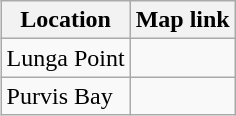<table class="wikitable" style="float: right;" border="1">
<tr>
<th>Location</th>
<th>Map link</th>
</tr>
<tr>
<td>Lunga Point</td>
<td></td>
</tr>
<tr>
<td>Purvis Bay</td>
<td></td>
</tr>
</table>
